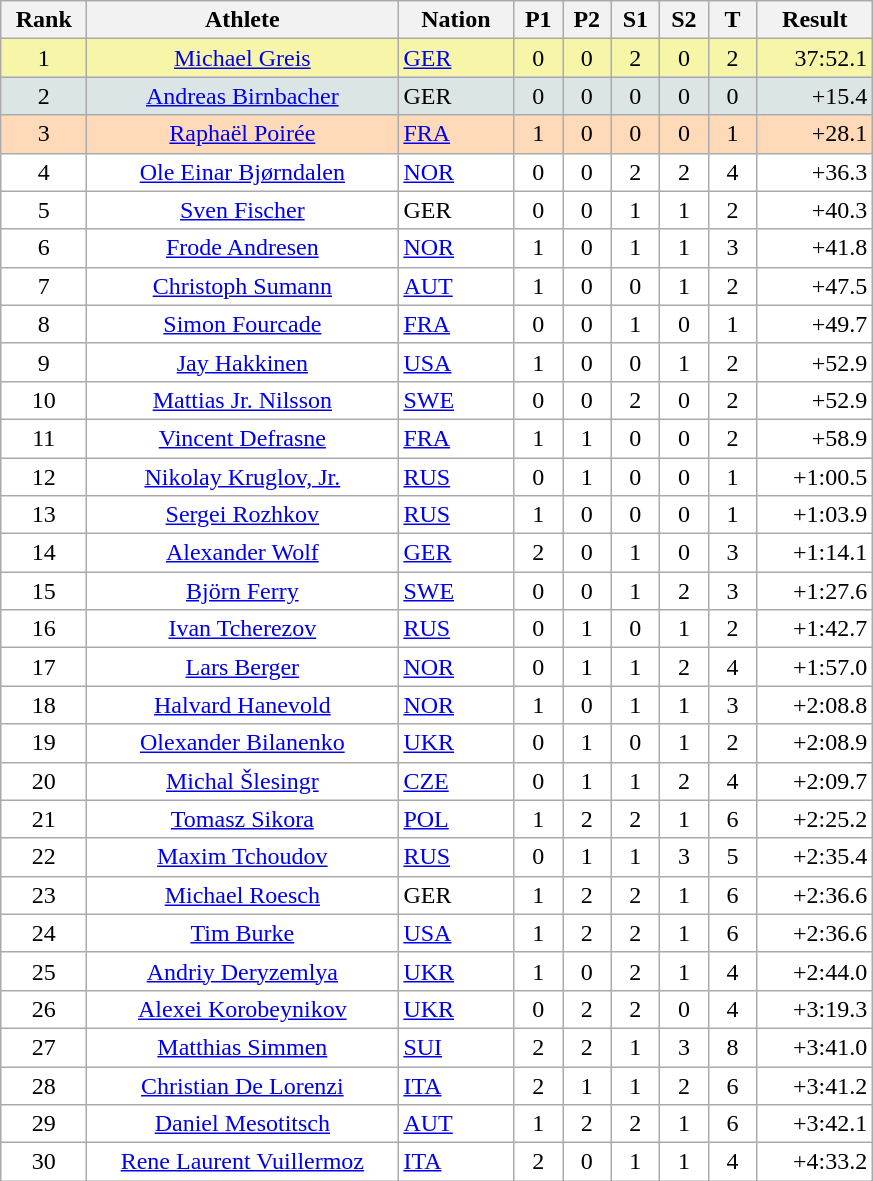<table class=wikitable>
<tr>
<th width=50>Rank</th>
<th width=200>Athlete</th>
<th width=70>Nation</th>
<th width=25>P1</th>
<th width=25>P2</th>
<th width=25>S1</th>
<th width=25>S2</th>
<th width=25>T</th>
<th width=70>Result</th>
</tr>
<tr bgcolor="#F7F6A8">
<td align="center">1</td>
<td align="center"><a href='#'>Michael Greis</a></td>
<td> <a href='#'>GER</a></td>
<td align="center">0</td>
<td align="center">0</td>
<td align="center">2</td>
<td align="center">0</td>
<td align="center">2</td>
<td align="right">37:52.1</td>
</tr>
<tr bgcolor="#DCE5E5">
<td align="center">2</td>
<td align="center"><a href='#'>Andreas Birnbacher</a></td>
<td> GER</td>
<td align="center">0</td>
<td align="center">0</td>
<td align="center">0</td>
<td align="center">0</td>
<td align="center">0</td>
<td align="right">+15.4</td>
</tr>
<tr bgcolor="#FFDAB9">
<td align="center">3</td>
<td align="center"><a href='#'>Raphaël Poirée</a></td>
<td> <a href='#'>FRA</a></td>
<td align="center">1</td>
<td align="center">0</td>
<td align="center">0</td>
<td align="center">0</td>
<td align="center">1</td>
<td align="right">+28.1</td>
</tr>
<tr bgcolor="#FFFFFF">
<td align="center">4</td>
<td align="center"><a href='#'>Ole Einar Bjørndalen</a></td>
<td> <a href='#'>NOR</a></td>
<td align="center">0</td>
<td align="center">0</td>
<td align="center">2</td>
<td align="center">2</td>
<td align="center">4</td>
<td align="right">+36.3</td>
</tr>
<tr bgcolor="#FFFFFF">
<td align="center">5</td>
<td align="center"><a href='#'>Sven Fischer</a></td>
<td> GER</td>
<td align="center">0</td>
<td align="center">0</td>
<td align="center">1</td>
<td align="center">1</td>
<td align="center">2</td>
<td align="right">+40.3</td>
</tr>
<tr bgcolor="#FFFFFF">
<td align="center">6</td>
<td align="center"><a href='#'>Frode Andresen</a></td>
<td> <a href='#'>NOR</a></td>
<td align="center">1</td>
<td align="center">0</td>
<td align="center">1</td>
<td align="center">1</td>
<td align="center">3</td>
<td align="right">+41.8</td>
</tr>
<tr bgcolor="#FFFFFF">
<td align="center">7</td>
<td align="center"><a href='#'>Christoph Sumann</a></td>
<td> <a href='#'>AUT</a></td>
<td align="center">1</td>
<td align="center">0</td>
<td align="center">0</td>
<td align="center">1</td>
<td align="center">2</td>
<td align="right">+47.5</td>
</tr>
<tr bgcolor="#FFFFFF">
<td align="center">8</td>
<td align="center"><a href='#'>Simon Fourcade</a></td>
<td> <a href='#'>FRA</a></td>
<td align="center">0</td>
<td align="center">0</td>
<td align="center">1</td>
<td align="center">0</td>
<td align="center">1</td>
<td align="right">+49.7</td>
</tr>
<tr bgcolor="#FFFFFF">
<td align="center">9</td>
<td align="center"><a href='#'>Jay Hakkinen</a></td>
<td> <a href='#'>USA</a></td>
<td align="center">1</td>
<td align="center">0</td>
<td align="center">0</td>
<td align="center">1</td>
<td align="center">2</td>
<td align="right">+52.9</td>
</tr>
<tr bgcolor="#FFFFFF">
<td align="center">10</td>
<td align="center"><a href='#'>Mattias Jr. Nilsson</a></td>
<td> <a href='#'>SWE</a></td>
<td align="center">0</td>
<td align="center">0</td>
<td align="center">2</td>
<td align="center">0</td>
<td align="center">2</td>
<td align="right">+52.9</td>
</tr>
<tr bgcolor="#FFFFFF">
<td align="center">11</td>
<td align="center"><a href='#'>Vincent Defrasne</a></td>
<td> <a href='#'>FRA</a></td>
<td align="center">1</td>
<td align="center">1</td>
<td align="center">0</td>
<td align="center">0</td>
<td align="center">2</td>
<td align="right">+58.9</td>
</tr>
<tr bgcolor="#FFFFFF">
<td align="center">12</td>
<td align="center"><a href='#'>Nikolay Kruglov, Jr.</a></td>
<td> <a href='#'>RUS</a></td>
<td align="center">0</td>
<td align="center">1</td>
<td align="center">0</td>
<td align="center">0</td>
<td align="center">1</td>
<td align="right">+1:00.5</td>
</tr>
<tr bgcolor="#FFFFFF">
<td align="center">13</td>
<td align="center"><a href='#'>Sergei Rozhkov</a></td>
<td> <a href='#'>RUS</a></td>
<td align="center">1</td>
<td align="center">0</td>
<td align="center">0</td>
<td align="center">0</td>
<td align="center">1</td>
<td align="right">+1:03.9</td>
</tr>
<tr bgcolor="#FFFFFF">
<td align="center">14</td>
<td align="center"><a href='#'>Alexander Wolf</a></td>
<td> <a href='#'>GER</a></td>
<td align="center">2</td>
<td align="center">0</td>
<td align="center">1</td>
<td align="center">0</td>
<td align="center">3</td>
<td align="right">+1:14.1</td>
</tr>
<tr bgcolor="#FFFFFF">
<td align="center">15</td>
<td align="center"><a href='#'>Björn Ferry</a></td>
<td> <a href='#'>SWE</a></td>
<td align="center">0</td>
<td align="center">0</td>
<td align="center">1</td>
<td align="center">2</td>
<td align="center">3</td>
<td align="right">+1:27.6</td>
</tr>
<tr bgcolor="#FFFFFF">
<td align="center">16</td>
<td align="center"><a href='#'>Ivan Tcherezov</a></td>
<td> <a href='#'>RUS</a></td>
<td align="center">0</td>
<td align="center">1</td>
<td align="center">0</td>
<td align="center">1</td>
<td align="center">2</td>
<td align="right">+1:42.7</td>
</tr>
<tr bgcolor="#FFFFFF">
<td align="center">17</td>
<td align="center"><a href='#'>Lars Berger</a></td>
<td> <a href='#'>NOR</a></td>
<td align="center">0</td>
<td align="center">1</td>
<td align="center">1</td>
<td align="center">2</td>
<td align="center">4</td>
<td align="right">+1:57.0</td>
</tr>
<tr bgcolor="#FFFFFF">
<td align="center">18</td>
<td align="center"><a href='#'>Halvard Hanevold</a></td>
<td> <a href='#'>NOR</a></td>
<td align="center">1</td>
<td align="center">0</td>
<td align="center">1</td>
<td align="center">1</td>
<td align="center">3</td>
<td align="right">+2:08.8</td>
</tr>
<tr bgcolor="#FFFFFF">
<td align="center">19</td>
<td align="center"><a href='#'>Olexander Bilanenko</a></td>
<td> <a href='#'>UKR</a></td>
<td align="center">0</td>
<td align="center">1</td>
<td align="center">0</td>
<td align="center">1</td>
<td align="center">2</td>
<td align="right">+2:08.9</td>
</tr>
<tr bgcolor="#FFFFFF">
<td align="center">20</td>
<td align="center"><a href='#'>Michal Šlesingr</a></td>
<td> <a href='#'>CZE</a></td>
<td align="center">0</td>
<td align="center">1</td>
<td align="center">1</td>
<td align="center">2</td>
<td align="center">4</td>
<td align="right">+2:09.7</td>
</tr>
<tr bgcolor="#FFFFFF">
<td align="center">21</td>
<td align="center"><a href='#'>Tomasz Sikora</a></td>
<td> <a href='#'>POL</a></td>
<td align="center">1</td>
<td align="center">2</td>
<td align="center">2</td>
<td align="center">1</td>
<td align="center">6</td>
<td align="right">+2:25.2</td>
</tr>
<tr bgcolor="#FFFFFF">
<td align="center">22</td>
<td align="center"><a href='#'>Maxim Tchoudov</a></td>
<td> <a href='#'>RUS</a></td>
<td align="center">0</td>
<td align="center">1</td>
<td align="center">1</td>
<td align="center">3</td>
<td align="center">5</td>
<td align="right">+2:35.4</td>
</tr>
<tr bgcolor="#FFFFFF">
<td align="center">23</td>
<td align="center"><a href='#'>Michael Roesch</a></td>
<td> GER</td>
<td align="center">1</td>
<td align="center">2</td>
<td align="center">2</td>
<td align="center">1</td>
<td align="center">6</td>
<td align="right">+2:36.6</td>
</tr>
<tr bgcolor="#FFFFFF">
<td align="center">24</td>
<td align="center"><a href='#'>Tim Burke</a></td>
<td> <a href='#'>USA</a></td>
<td align="center">1</td>
<td align="center">2</td>
<td align="center">2</td>
<td align="center">1</td>
<td align="center">6</td>
<td align="right">+2:36.6</td>
</tr>
<tr bgcolor="#FFFFFF">
<td align="center">25</td>
<td align="center"><a href='#'>Andriy Deryzemlya</a></td>
<td> <a href='#'>UKR</a></td>
<td align="center">1</td>
<td align="center">0</td>
<td align="center">2</td>
<td align="center">1</td>
<td align="center">4</td>
<td align="right">+2:44.0</td>
</tr>
<tr bgcolor="#FFFFFF">
<td align="center">26</td>
<td align="center"><a href='#'>Alexei Korobeynikov</a></td>
<td> <a href='#'>UKR</a></td>
<td align="center">0</td>
<td align="center">2</td>
<td align="center">2</td>
<td align="center">0</td>
<td align="center">4</td>
<td align="right">+3:19.3</td>
</tr>
<tr bgcolor="#FFFFFF">
<td align="center">27</td>
<td align="center"><a href='#'>Matthias Simmen</a></td>
<td> <a href='#'>SUI</a></td>
<td align="center">2</td>
<td align="center">2</td>
<td align="center">1</td>
<td align="center">3</td>
<td align="center">8</td>
<td align="right">+3:41.0</td>
</tr>
<tr bgcolor="#FFFFFF">
<td align="center">28</td>
<td align="center"><a href='#'>Christian De Lorenzi</a></td>
<td> <a href='#'>ITA</a></td>
<td align="center">2</td>
<td align="center">1</td>
<td align="center">1</td>
<td align="center">2</td>
<td align="center">6</td>
<td align="right">+3:41.2</td>
</tr>
<tr bgcolor="#FFFFFF">
<td align="center">29</td>
<td align="center"><a href='#'>Daniel Mesotitsch</a></td>
<td> <a href='#'>AUT</a></td>
<td align="center">1</td>
<td align="center">2</td>
<td align="center">2</td>
<td align="center">1</td>
<td align="center">6</td>
<td align="right">+3:42.1</td>
</tr>
<tr bgcolor="#FFFFFF">
<td align="center">30</td>
<td align="center"><a href='#'>Rene Laurent Vuillermoz</a></td>
<td> <a href='#'>ITA</a></td>
<td align="center">2</td>
<td align="center">0</td>
<td align="center">1</td>
<td align="center">1</td>
<td align="center">4</td>
<td align="right">+4:33.2</td>
</tr>
</table>
